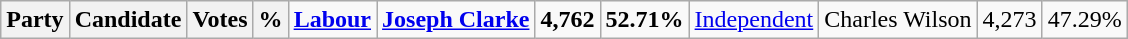<table class="wikitable">
<tr>
<th colspan="2">Party</th>
<th>Candidate</th>
<th>Votes</th>
<th>%<br></th>
<td><strong><a href='#'>Labour</a></strong></td>
<td><strong><a href='#'>Joseph Clarke</a></strong></td>
<td align="right"><strong>4,762</strong></td>
<td align="right"><strong>52.71%</strong><br></td>
<td><a href='#'>Independent</a></td>
<td>Charles Wilson</td>
<td align="right">4,273</td>
<td align="right">47.29%</td>
</tr>
</table>
